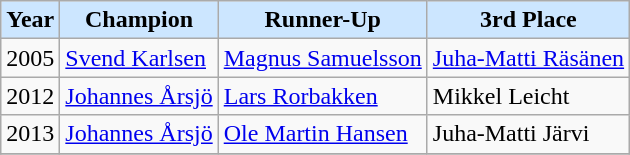<table class="wikitable">
<tr>
<th style="background: #cce6ff;">Year</th>
<th style="background: #cce6ff;">Champion</th>
<th style="background: #cce6ff;">Runner-Up</th>
<th style="background: #cce6ff;">3rd Place</th>
</tr>
<tr>
<td>2005</td>
<td> <a href='#'>Svend Karlsen</a></td>
<td> <a href='#'>Magnus Samuelsson</a></td>
<td> <a href='#'>Juha-Matti Räsänen</a></td>
</tr>
<tr>
<td>2012</td>
<td> <a href='#'>Johannes Årsjö</a></td>
<td> <a href='#'>Lars Rorbakken</a></td>
<td> Mikkel Leicht</td>
</tr>
<tr>
<td>2013</td>
<td> <a href='#'>Johannes Årsjö</a></td>
<td> <a href='#'>Ole Martin Hansen</a></td>
<td> Juha-Matti Järvi</td>
</tr>
<tr>
</tr>
</table>
